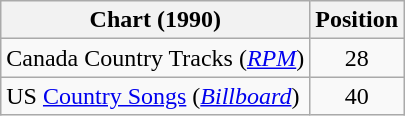<table class="wikitable sortable">
<tr>
<th scope="col">Chart (1990)</th>
<th scope="col">Position</th>
</tr>
<tr>
<td>Canada Country Tracks (<em><a href='#'>RPM</a></em>)</td>
<td align="center">28</td>
</tr>
<tr>
<td>US <a href='#'>Country Songs</a> (<em><a href='#'>Billboard</a></em>)</td>
<td align="center">40</td>
</tr>
</table>
